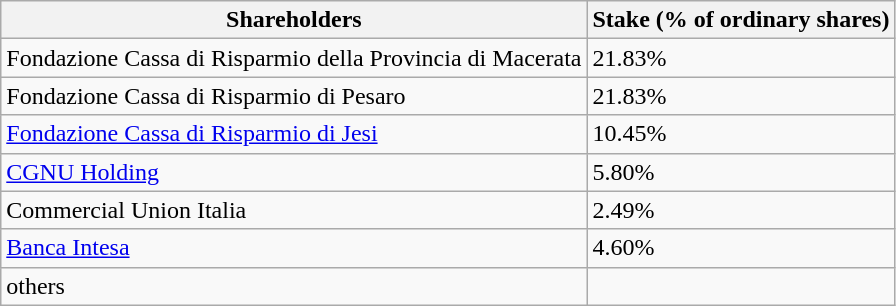<table class="wikitable">
<tr>
<th>Shareholders</th>
<th>Stake (% of ordinary shares)</th>
</tr>
<tr>
<td>Fondazione Cassa di Risparmio della Provincia di Macerata</td>
<td>21.83%</td>
</tr>
<tr>
<td>Fondazione Cassa di Risparmio di Pesaro</td>
<td>21.83%</td>
</tr>
<tr>
<td><a href='#'>Fondazione Cassa di Risparmio di Jesi</a></td>
<td>10.45%</td>
</tr>
<tr>
<td><a href='#'>CGNU Holding</a></td>
<td>5.80%</td>
</tr>
<tr>
<td>Commercial Union Italia</td>
<td>2.49%</td>
</tr>
<tr>
<td><a href='#'>Banca Intesa</a></td>
<td>4.60%</td>
</tr>
<tr>
<td>others</td>
<td></td>
</tr>
</table>
